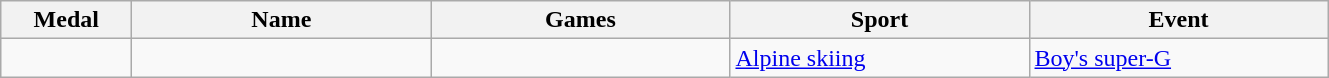<table class="wikitable sortable">
<tr>
<th style="width:5em">Medal</th>
<th style="width:12em">Name</th>
<th style="width:12em">Games</th>
<th style="width:12em">Sport</th>
<th style="width:12em">Event</th>
</tr>
<tr>
<td></td>
<td></td>
<td></td>
<td> <a href='#'>Alpine skiing</a></td>
<td><a href='#'>Boy's super-G</a></td>
</tr>
</table>
